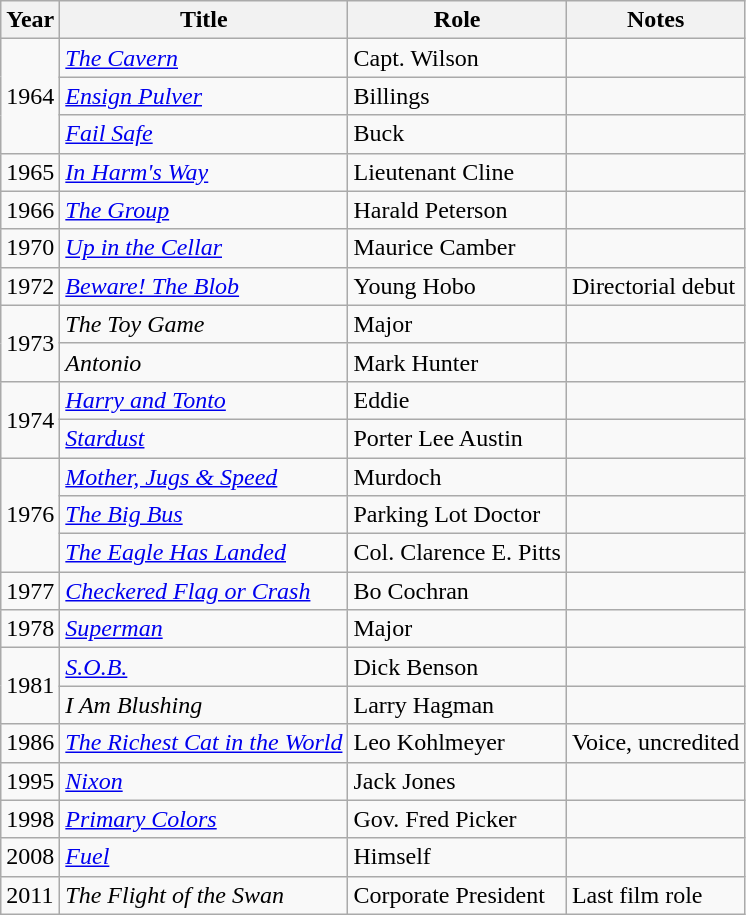<table class="wikitable sortable">
<tr>
<th>Year</th>
<th>Title</th>
<th>Role</th>
<th>Notes</th>
</tr>
<tr>
<td rowspan=3>1964</td>
<td><em><a href='#'>The Cavern</a></em></td>
<td>Capt. Wilson</td>
<td></td>
</tr>
<tr>
<td><em><a href='#'>Ensign Pulver</a></em></td>
<td>Billings</td>
<td></td>
</tr>
<tr>
<td><em><a href='#'>Fail Safe</a></em></td>
<td>Buck</td>
<td></td>
</tr>
<tr>
<td>1965</td>
<td><em><a href='#'>In Harm's Way</a></em></td>
<td>Lieutenant Cline</td>
<td></td>
</tr>
<tr>
<td>1966</td>
<td><em><a href='#'>The Group</a></em></td>
<td>Harald Peterson</td>
<td></td>
</tr>
<tr>
<td>1970</td>
<td><em><a href='#'>Up in the Cellar</a></em></td>
<td>Maurice Camber</td>
<td></td>
</tr>
<tr>
<td>1972</td>
<td><em><a href='#'>Beware! The Blob</a></em></td>
<td>Young Hobo</td>
<td>Directorial debut</td>
</tr>
<tr>
<td rowspan=2>1973</td>
<td><em>The Toy Game</em></td>
<td>Major</td>
<td></td>
</tr>
<tr>
<td><em>Antonio</em></td>
<td>Mark Hunter</td>
<td></td>
</tr>
<tr>
<td rowspan=2>1974</td>
<td><em><a href='#'>Harry and Tonto</a></em></td>
<td>Eddie</td>
<td></td>
</tr>
<tr>
<td><em><a href='#'>Stardust</a></em></td>
<td>Porter Lee Austin</td>
<td></td>
</tr>
<tr>
<td rowspan=3>1976</td>
<td><em><a href='#'>Mother, Jugs & Speed</a></em></td>
<td>Murdoch</td>
<td></td>
</tr>
<tr>
<td><em><a href='#'>The Big Bus</a></em></td>
<td>Parking Lot Doctor</td>
<td></td>
</tr>
<tr>
<td><em><a href='#'>The Eagle Has Landed</a></em></td>
<td>Col. Clarence E. Pitts</td>
<td></td>
</tr>
<tr>
<td>1977</td>
<td><em><a href='#'>Checkered Flag or Crash</a></em></td>
<td>Bo Cochran</td>
<td></td>
</tr>
<tr>
<td>1978</td>
<td><em><a href='#'>Superman</a></em></td>
<td>Major</td>
<td></td>
</tr>
<tr>
<td rowspan=2>1981</td>
<td><em><a href='#'>S.O.B.</a></em></td>
<td>Dick Benson</td>
<td></td>
</tr>
<tr>
<td><em>I Am Blushing</em></td>
<td>Larry Hagman</td>
<td></td>
</tr>
<tr>
<td>1986</td>
<td><em><a href='#'>The Richest Cat in the World</a></em></td>
<td>Leo Kohlmeyer</td>
<td>Voice, uncredited</td>
</tr>
<tr>
<td>1995</td>
<td><em><a href='#'>Nixon</a></em></td>
<td>Jack Jones</td>
<td></td>
</tr>
<tr>
<td>1998</td>
<td><em><a href='#'>Primary Colors</a></em></td>
<td>Gov. Fred Picker</td>
<td></td>
</tr>
<tr>
<td>2008</td>
<td><em><a href='#'>Fuel</a></em></td>
<td>Himself</td>
<td></td>
</tr>
<tr>
<td>2011</td>
<td><em>The Flight of the Swan</em></td>
<td>Corporate President</td>
<td>Last film role</td>
</tr>
</table>
